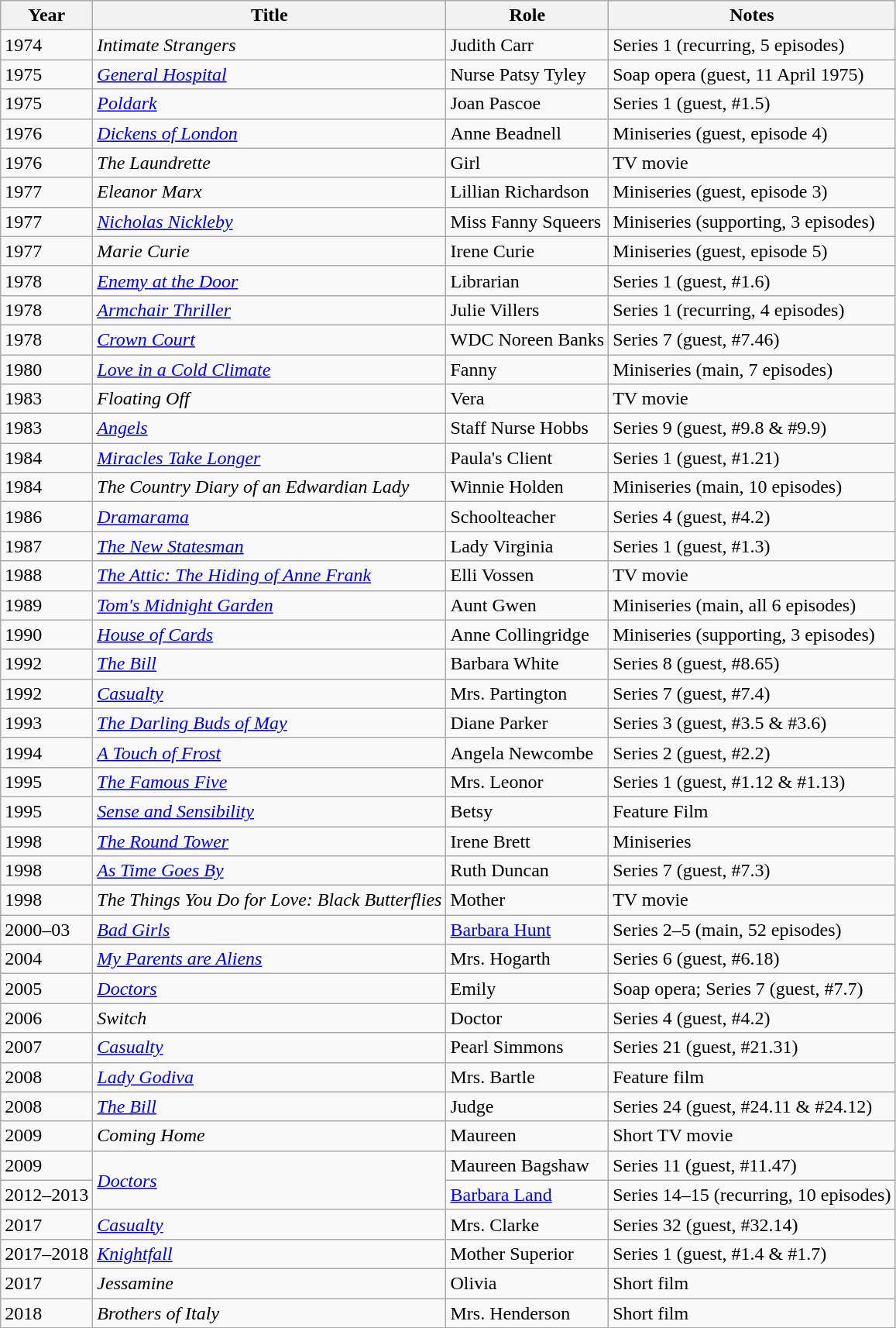<table class="wikitable">
<tr>
<th>Year</th>
<th>Title</th>
<th>Role</th>
<th>Notes</th>
</tr>
<tr>
<td>1974</td>
<td><em>Intimate Strangers</em></td>
<td>Judith Carr</td>
<td>Series 1 (recurring, 5 episodes)</td>
</tr>
<tr>
<td>1975</td>
<td><em><a href='#'>General Hospital</a></em></td>
<td>Nurse Patsy Tyley</td>
<td>Soap opera (guest, 11 April 1975)</td>
</tr>
<tr>
<td>1975</td>
<td><em><a href='#'>Poldark</a></em></td>
<td>Joan Pascoe</td>
<td>Series 1 (guest, #1.5)</td>
</tr>
<tr>
<td>1976</td>
<td><em><a href='#'>Dickens of London</a></em></td>
<td>Anne Beadnell</td>
<td>Miniseries (guest, episode 4)</td>
</tr>
<tr>
<td>1976</td>
<td><em>The Laundrette</em></td>
<td>Girl</td>
<td>TV movie</td>
</tr>
<tr>
<td>1977</td>
<td><em>Eleanor Marx</em></td>
<td>Lillian Richardson</td>
<td>Miniseries (guest, episode 3)</td>
</tr>
<tr>
<td>1977</td>
<td><em><a href='#'>Nicholas Nickleby</a></em></td>
<td>Miss Fanny Squeers</td>
<td>Miniseries (supporting, 3 episodes)</td>
</tr>
<tr>
<td>1977</td>
<td><em>Marie Curie</em></td>
<td>Irene Curie</td>
<td>Miniseries (guest, episode 5)</td>
</tr>
<tr>
<td>1978</td>
<td><em><a href='#'>Enemy at the Door</a></em></td>
<td>Librarian</td>
<td>Series 1 (guest, #1.6)</td>
</tr>
<tr>
<td>1978</td>
<td><em><a href='#'>Armchair Thriller</a></em></td>
<td>Julie Villers</td>
<td>Series 1 (recurring, 4 episodes)</td>
</tr>
<tr>
<td>1978</td>
<td><em><a href='#'>Crown Court</a></em></td>
<td>WDC Noreen Banks</td>
<td>Series 7 (guest, #7.46)</td>
</tr>
<tr>
<td>1980</td>
<td><em><a href='#'>Love in a Cold Climate</a></em></td>
<td>Fanny</td>
<td>Miniseries (main, 7 episodes)</td>
</tr>
<tr>
<td>1983</td>
<td><em>Floating Off</em></td>
<td>Vera</td>
<td>TV movie</td>
</tr>
<tr>
<td>1983</td>
<td><em><a href='#'>Angels</a></em></td>
<td>Staff Nurse Hobbs</td>
<td>Series 9 (guest, #9.8 & #9.9)</td>
</tr>
<tr>
<td>1984</td>
<td><em><a href='#'>Miracles Take Longer</a></em></td>
<td>Paula's Client</td>
<td>Series 1 (guest, #1.21)</td>
</tr>
<tr>
<td>1984</td>
<td><em>The Country Diary of an Edwardian Lady</em></td>
<td>Winnie Holden</td>
<td>Miniseries (main, 10 episodes)</td>
</tr>
<tr>
<td>1986</td>
<td><em><a href='#'>Dramarama</a></em></td>
<td>Schoolteacher</td>
<td>Series 4 (guest, #4.2)</td>
</tr>
<tr>
<td>1987</td>
<td><em><a href='#'>The New Statesman</a></em></td>
<td>Lady Virginia</td>
<td>Series 1 (guest, #1.3)</td>
</tr>
<tr>
<td>1988</td>
<td><em><a href='#'>The Attic: The Hiding of Anne Frank</a></em></td>
<td>Elli Vossen</td>
<td>TV movie</td>
</tr>
<tr>
<td>1989</td>
<td><em><a href='#'>Tom's Midnight Garden</a></em></td>
<td>Aunt Gwen</td>
<td>Miniseries (main, all 6 episodes)</td>
</tr>
<tr>
<td>1990</td>
<td><em><a href='#'>House of Cards</a></em></td>
<td>Anne Collingridge</td>
<td>Miniseries (supporting, 3 episodes)</td>
</tr>
<tr>
<td>1992</td>
<td><em><a href='#'>The Bill</a></em></td>
<td>Barbara White</td>
<td>Series 8 (guest, #8.65)</td>
</tr>
<tr>
<td>1992</td>
<td><em><a href='#'>Casualty</a></em></td>
<td>Mrs. Partington</td>
<td>Series 7 (guest, #7.4)</td>
</tr>
<tr>
<td>1993</td>
<td><em><a href='#'>The Darling Buds of May</a></em></td>
<td>Diane Parker</td>
<td>Series 3 (guest, #3.5 & #3.6)</td>
</tr>
<tr>
<td>1994</td>
<td><em><a href='#'>A Touch of Frost</a></em></td>
<td>Angela Newcombe</td>
<td>Series 2 (guest, #2.2)</td>
</tr>
<tr>
<td>1995</td>
<td><em><a href='#'>The Famous Five</a></em></td>
<td>Mrs. Leonor</td>
<td>Series 1 (guest, #1.12 & #1.13)</td>
</tr>
<tr>
<td>1995</td>
<td><em><a href='#'>Sense and Sensibility</a></em></td>
<td>Betsy</td>
<td>Feature Film</td>
</tr>
<tr>
<td>1998</td>
<td><em><a href='#'>The Round Tower</a></em></td>
<td>Irene Brett</td>
<td>Miniseries</td>
</tr>
<tr>
<td>1998</td>
<td><em><a href='#'>As Time Goes By</a></em></td>
<td>Ruth Duncan</td>
<td>Series 7 (guest, #7.3)</td>
</tr>
<tr>
<td>1998</td>
<td><em>The Things You Do for Love: Black Butterflies</em></td>
<td>Mother</td>
<td>TV movie</td>
</tr>
<tr>
<td>2000–03</td>
<td><em><a href='#'>Bad Girls</a></em></td>
<td><a href='#'>Barbara Hunt</a></td>
<td>Series 2–5 (main, 52 episodes)</td>
</tr>
<tr>
<td>2004</td>
<td><em><a href='#'>My Parents are Aliens</a></em></td>
<td>Mrs. Hogarth</td>
<td>Series 6 (guest, #6.18)</td>
</tr>
<tr>
<td>2005</td>
<td><em><a href='#'>Doctors</a></em></td>
<td>Emily</td>
<td>Soap opera; Series 7 (guest, #7.7)</td>
</tr>
<tr>
<td>2006</td>
<td><em>Switch</em></td>
<td>Doctor</td>
<td>Series 4 (guest, #4.2)</td>
</tr>
<tr>
<td>2007</td>
<td><em><a href='#'>Casualty</a></em></td>
<td>Pearl Simmons</td>
<td>Series 21 (guest, #21.31)</td>
</tr>
<tr>
<td>2008</td>
<td><em><a href='#'>Lady Godiva</a></em></td>
<td>Mrs. Bartle</td>
<td>Feature film</td>
</tr>
<tr>
<td>2008</td>
<td><em><a href='#'>The Bill</a></em></td>
<td>Judge</td>
<td>Series 24 (guest, #24.11 & #24.12)</td>
</tr>
<tr>
<td>2009</td>
<td><em>Coming Home</em></td>
<td>Maureen</td>
<td>Short TV movie</td>
</tr>
<tr>
<td>2009</td>
<td rowspan=2><em><a href='#'>Doctors</a></em></td>
<td>Maureen Bagshaw</td>
<td>Series 11 (guest, #11.47)</td>
</tr>
<tr>
<td>2012–2013</td>
<td><a href='#'>Barbara Land</a></td>
<td>Series 14–15 (recurring, 10 episodes)</td>
</tr>
<tr>
<td>2017</td>
<td><em><a href='#'>Casualty</a></em></td>
<td>Mrs. Clarke</td>
<td>Series 32 (guest, #32.14)</td>
</tr>
<tr>
<td>2017–2018</td>
<td><em><a href='#'>Knightfall</a></em></td>
<td>Mother Superior</td>
<td>Series 1 (guest, #1.4 & #1.7)</td>
</tr>
<tr>
<td>2017</td>
<td><em>Jessamine</em></td>
<td>Olivia</td>
<td>Short film</td>
</tr>
<tr>
<td>2018</td>
<td><em>Brothers of Italy</em></td>
<td>Mrs. Henderson</td>
<td>Short film</td>
</tr>
</table>
